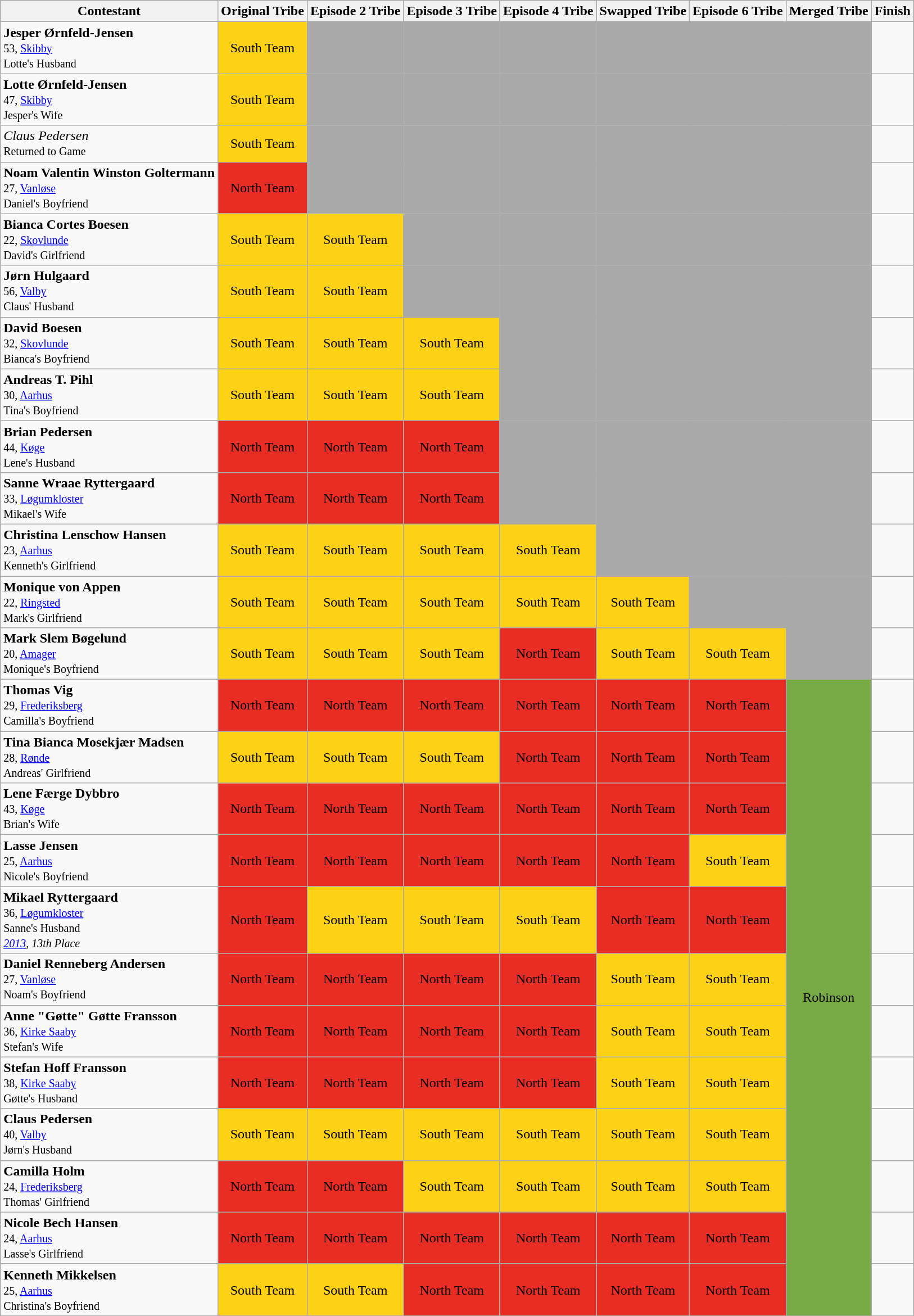<table class="wikitable sortable" style="margin:auto; text-align:center">
<tr>
<th>Contestant</th>
<th>Original Tribe</th>
<th>Episode 2 Tribe</th>
<th>Episode 3 Tribe</th>
<th>Episode 4 Tribe</th>
<th>Swapped Tribe</th>
<th>Episode 6 Tribe</th>
<th>Merged Tribe</th>
<th>Finish</th>
</tr>
<tr>
<td align="left"><strong>Jesper Ørnfeld-Jensen</strong><br><small>53, <a href='#'>Skibby</a><br> Lotte's Husband</small></td>
<td bgcolor="#FCD116">South Team</td>
<td bgcolor="darkgrey"></td>
<td bgcolor="darkgrey"></td>
<td bgcolor="darkgrey"></td>
<td bgcolor="darkgrey"></td>
<td bgcolor="darkgrey"></td>
<td bgcolor="darkgrey"></td>
<td></td>
</tr>
<tr>
<td align="left"><strong>Lotte Ørnfeld-Jensen</strong><br><small>47, <a href='#'>Skibby</a><br> Jesper's Wife</small></td>
<td bgcolor="#FCD116">South Team</td>
<td bgcolor="darkgrey"></td>
<td bgcolor="darkgrey"></td>
<td bgcolor="darkgrey"></td>
<td bgcolor="darkgrey"></td>
<td bgcolor="darkgrey"></td>
<td bgcolor="darkgrey"></td>
<td></td>
</tr>
<tr>
<td align="left"><em>Claus Pedersen</em><br><small>Returned to Game </small></td>
<td bgcolor="#FCD116">South Team</td>
<td bgcolor="darkgrey"></td>
<td bgcolor="darkgrey"></td>
<td bgcolor="darkgrey"></td>
<td bgcolor="darkgrey"></td>
<td bgcolor="darkgrey"></td>
<td bgcolor="darkgrey"></td>
<td></td>
</tr>
<tr>
<td align="left"><strong>Noam Valentin Winston Goltermann</strong><br><small>27, <a href='#'>Vanløse</a><br> Daniel's Boyfriend</small></td>
<td bgcolor="#E82E24">North Team</td>
<td bgcolor="darkgrey"></td>
<td bgcolor="darkgrey"></td>
<td bgcolor="darkgrey"></td>
<td bgcolor="darkgrey"></td>
<td bgcolor="darkgrey"></td>
<td bgcolor="darkgrey"></td>
<td></td>
</tr>
<tr>
<td align="left"><strong>Bianca Cortes Boesen</strong><br><small>22, <a href='#'>Skovlunde</a><br> David's Girlfriend</small></td>
<td bgcolor="#FCD116">South Team</td>
<td bgcolor="#FCD116">South Team</td>
<td bgcolor="darkgrey"></td>
<td bgcolor="darkgrey"></td>
<td bgcolor="darkgrey"></td>
<td bgcolor="darkgrey"></td>
<td bgcolor="darkgrey"></td>
<td></td>
</tr>
<tr>
<td align="left"><strong>Jørn Hulgaard</strong><br><small>56, <a href='#'>Valby</a><br> Claus' Husband</small></td>
<td bgcolor="#FCD116">South Team</td>
<td bgcolor="#FCD116">South Team</td>
<td bgcolor="darkgrey"></td>
<td bgcolor="darkgrey"></td>
<td bgcolor="darkgrey"></td>
<td bgcolor="darkgrey"></td>
<td bgcolor="darkgrey"></td>
<td></td>
</tr>
<tr>
<td align="left"><strong>David Boesen</strong><br><small>32, <a href='#'>Skovlunde</a><br> Bianca's Boyfriend </small></td>
<td bgcolor="#FCD116">South Team</td>
<td bgcolor="#FCD116">South Team</td>
<td bgcolor="#FCD116">South Team</td>
<td bgcolor="darkgrey"></td>
<td bgcolor="darkgrey"></td>
<td bgcolor="darkgrey"></td>
<td bgcolor="darkgrey"></td>
<td></td>
</tr>
<tr>
<td align="left"><strong>Andreas T. Pihl</strong><br><small>30, <a href='#'>Aarhus</a><br> Tina's Boyfriend</small></td>
<td bgcolor="#FCD116">South Team</td>
<td bgcolor="#FCD116">South Team</td>
<td bgcolor="#FCD116">South Team</td>
<td bgcolor="darkgrey"></td>
<td bgcolor="darkgrey"></td>
<td bgcolor="darkgrey"></td>
<td bgcolor="darkgrey"></td>
<td></td>
</tr>
<tr>
<td align="left"><strong>Brian Pedersen</strong><br><small>44, <a href='#'>Køge</a><br> Lene's Husband </small></td>
<td bgcolor="#E82E24">North Team</td>
<td bgcolor="#E82E24">North Team</td>
<td bgcolor="#E82E24">North Team</td>
<td bgcolor="darkgrey"></td>
<td bgcolor="darkgrey"></td>
<td bgcolor="darkgrey"></td>
<td bgcolor="darkgrey"></td>
<td></td>
</tr>
<tr>
<td align="left"><strong>Sanne Wraae Ryttergaard</strong><br><small>33, <a href='#'>Løgumkloster</a><br> Mikael's Wife</small></td>
<td bgcolor="#E82E24">North Team</td>
<td bgcolor="#E82E24">North Team</td>
<td bgcolor="#E82E24">North Team</td>
<td bgcolor="darkgrey"></td>
<td bgcolor="darkgrey"></td>
<td bgcolor="darkgrey"></td>
<td bgcolor="darkgrey"></td>
<td></td>
</tr>
<tr>
<td align="left"><strong>Christina Lenschow Hansen</strong><br><small>23, <a href='#'>Aarhus</a><br> Kenneth's Girlfriend</small></td>
<td bgcolor="#FCD116">South Team</td>
<td bgcolor="#FCD116">South Team</td>
<td bgcolor="#FCD116">South Team</td>
<td bgcolor="#FCD116">South Team</td>
<td bgcolor="darkgrey"></td>
<td bgcolor="darkgrey"></td>
<td bgcolor="darkgrey"></td>
<td></td>
</tr>
<tr>
<td align="left"><strong>Monique von Appen</strong><br><small>22, <a href='#'>Ringsted</a><br> Mark's Girlfriend</small></td>
<td bgcolor="#FCD116">South Team</td>
<td bgcolor="#FCD116">South Team</td>
<td bgcolor="#FCD116">South Team</td>
<td bgcolor="#FCD116">South Team</td>
<td bgcolor="#FCD116">South Team</td>
<td bgcolor="darkgrey"></td>
<td bgcolor="darkgrey"></td>
<td></td>
</tr>
<tr>
<td align="left"><strong>Mark Slem Bøgelund</strong><br><small>20, <a href='#'>Amager</a><br> Monique's Boyfriend</small></td>
<td bgcolor="#FCD116">South Team</td>
<td bgcolor="#FCD116">South Team</td>
<td bgcolor="#FCD116">South Team</td>
<td bgcolor="#E82E24">North Team</td>
<td bgcolor="#FCD116">South Team</td>
<td bgcolor="#FCD116">South Team</td>
<td bgcolor="darkgrey"></td>
<td></td>
</tr>
<tr>
<td align="left"><strong>Thomas Vig</strong><br><small>29, <a href='#'>Frederiksberg</a><br> Camilla's Boyfriend</small></td>
<td bgcolor="#E82E24">North Team</td>
<td bgcolor="#E82E24">North Team</td>
<td bgcolor="#E82E24">North Team</td>
<td bgcolor="#E82E24">North Team</td>
<td bgcolor="#E82E24">North Team</td>
<td bgcolor="#E82E24">North Team</td>
<td rowspan="12" bgcolor="#78AB46">Robinson</td>
<td></td>
</tr>
<tr>
<td align="left"><strong>Tina Bianca Mosekjær Madsen</strong><br><small>28, <a href='#'>Rønde</a><br> Andreas' Girlfriend</small></td>
<td bgcolor="#FCD116">South Team</td>
<td bgcolor="#FCD116">South Team</td>
<td bgcolor="#FCD116">South Team</td>
<td bgcolor="#E82E24">North Team</td>
<td bgcolor="#E82E24">North Team</td>
<td bgcolor="#E82E24">North Team</td>
<td></td>
</tr>
<tr>
<td align="left"><strong>Lene Færge Dybbro</strong><br><small>43, <a href='#'>Køge</a><br> Brian's Wife</small></td>
<td bgcolor="#E82E24">North Team</td>
<td bgcolor="#E82E24">North Team</td>
<td bgcolor="#E82E24">North Team</td>
<td bgcolor="#E82E24">North Team</td>
<td bgcolor="#E82E24">North Team</td>
<td bgcolor="#E82E24">North Team</td>
<td></td>
</tr>
<tr>
<td align="left"><strong>Lasse Jensen</strong><br><small>25, <a href='#'>Aarhus</a><br> Nicole's Boyfriend</small></td>
<td bgcolor="#E82E24">North Team</td>
<td bgcolor="#E82E24">North Team</td>
<td bgcolor="#E82E24">North Team</td>
<td bgcolor="#E82E24">North Team</td>
<td bgcolor="#E82E24">North Team</td>
<td bgcolor="#FCD116">South Team</td>
<td></td>
</tr>
<tr>
<td align="left"><strong>Mikael Ryttergaard</strong><br><small>36, <a href='#'>Løgumkloster</a><br> Sanne's Husband<br> <em><a href='#'>2013</a>, 13th Place</em></small></td>
<td bgcolor="#E82E24">North Team</td>
<td bgcolor="#FCD116">South Team</td>
<td bgcolor="#FCD116">South Team</td>
<td bgcolor="#FCD116">South Team</td>
<td bgcolor="#E82E24">North Team</td>
<td bgcolor="#E82E24">North Team</td>
<td></td>
</tr>
<tr>
<td align="left"><strong>Daniel Renneberg Andersen</strong><br><small>27, <a href='#'>Vanløse</a><br> Noam's Boyfriend</small></td>
<td bgcolor="#E82E24">North Team</td>
<td bgcolor="#E82E24">North Team</td>
<td bgcolor="#E82E24">North Team</td>
<td bgcolor="#E82E24">North Team</td>
<td bgcolor="#FCD116">South Team</td>
<td bgcolor="#FCD116">South Team</td>
<td></td>
</tr>
<tr>
<td align="left"><strong>Anne "Gøtte" Gøtte Fransson</strong><br><small>36, <a href='#'>Kirke Saaby</a><br> Stefan's Wife</small></td>
<td bgcolor="#E82E24">North Team</td>
<td bgcolor="#E82E24">North Team</td>
<td bgcolor="#E82E24">North Team</td>
<td bgcolor="#E82E24">North Team</td>
<td bgcolor="#FCD116">South Team</td>
<td bgcolor="#FCD116">South Team</td>
<td></td>
</tr>
<tr>
<td align="left"><strong>Stefan Hoff Fransson</strong><br><small>38, <a href='#'>Kirke Saaby</a><br> Gøtte's Husband</small></td>
<td bgcolor="#E82E24">North Team</td>
<td bgcolor="#E82E24">North Team</td>
<td bgcolor="#E82E24">North Team</td>
<td bgcolor="#E82E24">North Team</td>
<td bgcolor="#FCD116">South Team</td>
<td bgcolor="#FCD116">South Team</td>
<td></td>
</tr>
<tr>
<td align="left"><strong>Claus Pedersen</strong><br><small>40, <a href='#'>Valby</a><br> Jørn's Husband</small></td>
<td bgcolor="#FCD116">South Team</td>
<td bgcolor="#FCD116">South Team</td>
<td bgcolor="#FCD116">South Team</td>
<td bgcolor="#FCD116">South Team</td>
<td bgcolor="#FCD116">South Team</td>
<td bgcolor="#FCD116">South Team</td>
<td></td>
</tr>
<tr>
<td align="left"><strong>Camilla Holm</strong><br><small>24, <a href='#'>Frederiksberg</a><br> Thomas' Girlfriend</small></td>
<td bgcolor="#E82E24">North Team</td>
<td bgcolor="#E82E24">North Team</td>
<td bgcolor="#FCD116">South Team</td>
<td bgcolor="#FCD116">South Team</td>
<td bgcolor="#FCD116">South Team</td>
<td bgcolor="#FCD116">South Team</td>
<td></td>
</tr>
<tr>
<td align="left"><strong>Nicole Bech Hansen</strong><br><small>24, <a href='#'>Aarhus</a><br> Lasse's Girlfriend</small></td>
<td bgcolor="#E82E24">North Team</td>
<td bgcolor="#E82E24">North Team</td>
<td bgcolor="#E82E24">North Team</td>
<td bgcolor="#E82E24">North Team</td>
<td bgcolor="#E82E24">North Team</td>
<td bgcolor="#E82E24">North Team</td>
<td></td>
</tr>
<tr>
<td align="left"><strong>Kenneth Mikkelsen</strong><br><small>25, <a href='#'>Aarhus</a><br> Christina's Boyfriend</small></td>
<td bgcolor="#FCD116">South Team</td>
<td bgcolor="#FCD116">South Team</td>
<td bgcolor="#E82E24">North Team</td>
<td bgcolor="#E82E24">North Team</td>
<td bgcolor="#E82E24">North Team</td>
<td bgcolor="#E82E24">North Team</td>
<td></td>
</tr>
<tr>
</tr>
</table>
